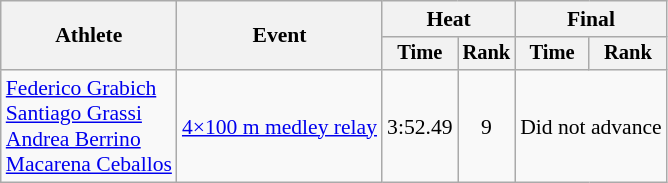<table class=wikitable style=font-size:90%>
<tr>
<th rowspan=2>Athlete</th>
<th rowspan=2>Event</th>
<th colspan=2>Heat</th>
<th colspan=2>Final</th>
</tr>
<tr style=font-size:95%>
<th>Time</th>
<th>Rank</th>
<th>Time</th>
<th>Rank</th>
</tr>
<tr align=center>
<td align=left><a href='#'>Federico Grabich</a><br><a href='#'>Santiago Grassi</a><br><a href='#'>Andrea Berrino</a><br><a href='#'>Macarena Ceballos</a></td>
<td align=left><a href='#'>4×100 m medley relay</a></td>
<td>3:52.49</td>
<td>9</td>
<td colspan=2>Did not advance</td>
</tr>
</table>
